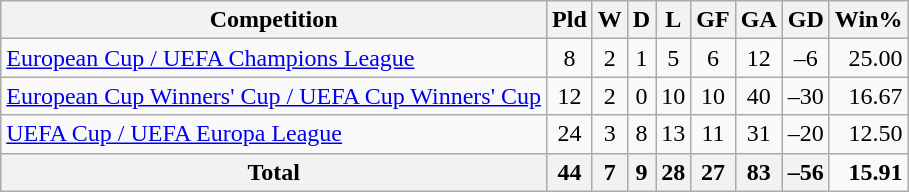<table class="wikitable plainrowheaders" style="text-align:center">
<tr>
<th scope="col">Competition</th>
<th scope="col">Pld</th>
<th scope="col">W</th>
<th scope="col">D</th>
<th scope="col">L</th>
<th scope="col">GF</th>
<th scope="col">GA</th>
<th scope="col">GD</th>
<th scope="col">Win%</th>
</tr>
<tr>
<td align="left"><a href='#'>European Cup / UEFA Champions League</a></td>
<td>8</td>
<td>2</td>
<td>1</td>
<td>5</td>
<td>6</td>
<td>12</td>
<td>–6</td>
<td align="right">25.00</td>
</tr>
<tr>
<td align="left"><a href='#'>European Cup Winners' Cup / UEFA Cup Winners' Cup</a></td>
<td>12</td>
<td>2</td>
<td>0</td>
<td>10</td>
<td>10</td>
<td>40</td>
<td>–30</td>
<td align="right">16.67</td>
</tr>
<tr>
<td align="left"><a href='#'>UEFA Cup / UEFA Europa League</a></td>
<td>24</td>
<td>3</td>
<td>8</td>
<td>13</td>
<td>11</td>
<td>31</td>
<td>–20</td>
<td align="right">12.50</td>
</tr>
<tr>
<th>Total</th>
<th>44</th>
<th>7</th>
<th>9</th>
<th>28</th>
<th>27</th>
<th>83</th>
<th>–56</th>
<td align="right"><strong>15.91</strong></td>
</tr>
</table>
